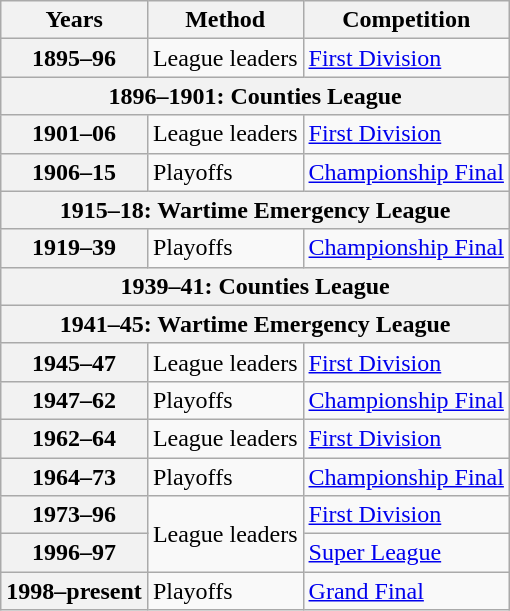<table class="wikitable sortable">
<tr>
<th>Years</th>
<th>Method</th>
<th>Competition</th>
</tr>
<tr>
<th>1895–96</th>
<td>League leaders</td>
<td><a href='#'>First Division</a></td>
</tr>
<tr>
<th colspan="3">1896–1901: Counties League</th>
</tr>
<tr>
<th>1901–06</th>
<td>League leaders</td>
<td><a href='#'>First Division</a></td>
</tr>
<tr>
<th>1906–15</th>
<td>Playoffs</td>
<td><a href='#'>Championship Final</a></td>
</tr>
<tr>
<th colspan="3">1915–18: Wartime Emergency League</th>
</tr>
<tr>
<th>1919–39</th>
<td>Playoffs</td>
<td><a href='#'>Championship Final</a></td>
</tr>
<tr>
<th colspan="3">1939–41: Counties League</th>
</tr>
<tr>
<th colspan="3">1941–45: Wartime Emergency League</th>
</tr>
<tr>
<th>1945–47</th>
<td>League leaders</td>
<td><a href='#'>First Division</a></td>
</tr>
<tr>
<th>1947–62</th>
<td>Playoffs</td>
<td><a href='#'>Championship Final</a></td>
</tr>
<tr>
<th>1962–64</th>
<td>League leaders</td>
<td><a href='#'>First Division</a></td>
</tr>
<tr>
<th>1964–73</th>
<td>Playoffs</td>
<td><a href='#'>Championship Final</a></td>
</tr>
<tr>
<th>1973–96</th>
<td rowspan="2">League leaders</td>
<td><a href='#'>First Division</a></td>
</tr>
<tr>
<th>1996–97</th>
<td><a href='#'>Super League</a></td>
</tr>
<tr>
<th>1998–present</th>
<td>Playoffs</td>
<td><a href='#'>Grand Final</a></td>
</tr>
</table>
